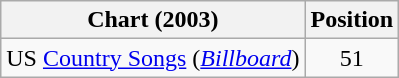<table class="wikitable sortable">
<tr>
<th scope="col">Chart (2003)</th>
<th scope="col">Position</th>
</tr>
<tr>
<td>US <a href='#'>Country Songs</a> (<em><a href='#'>Billboard</a></em>)</td>
<td align="center">51</td>
</tr>
</table>
